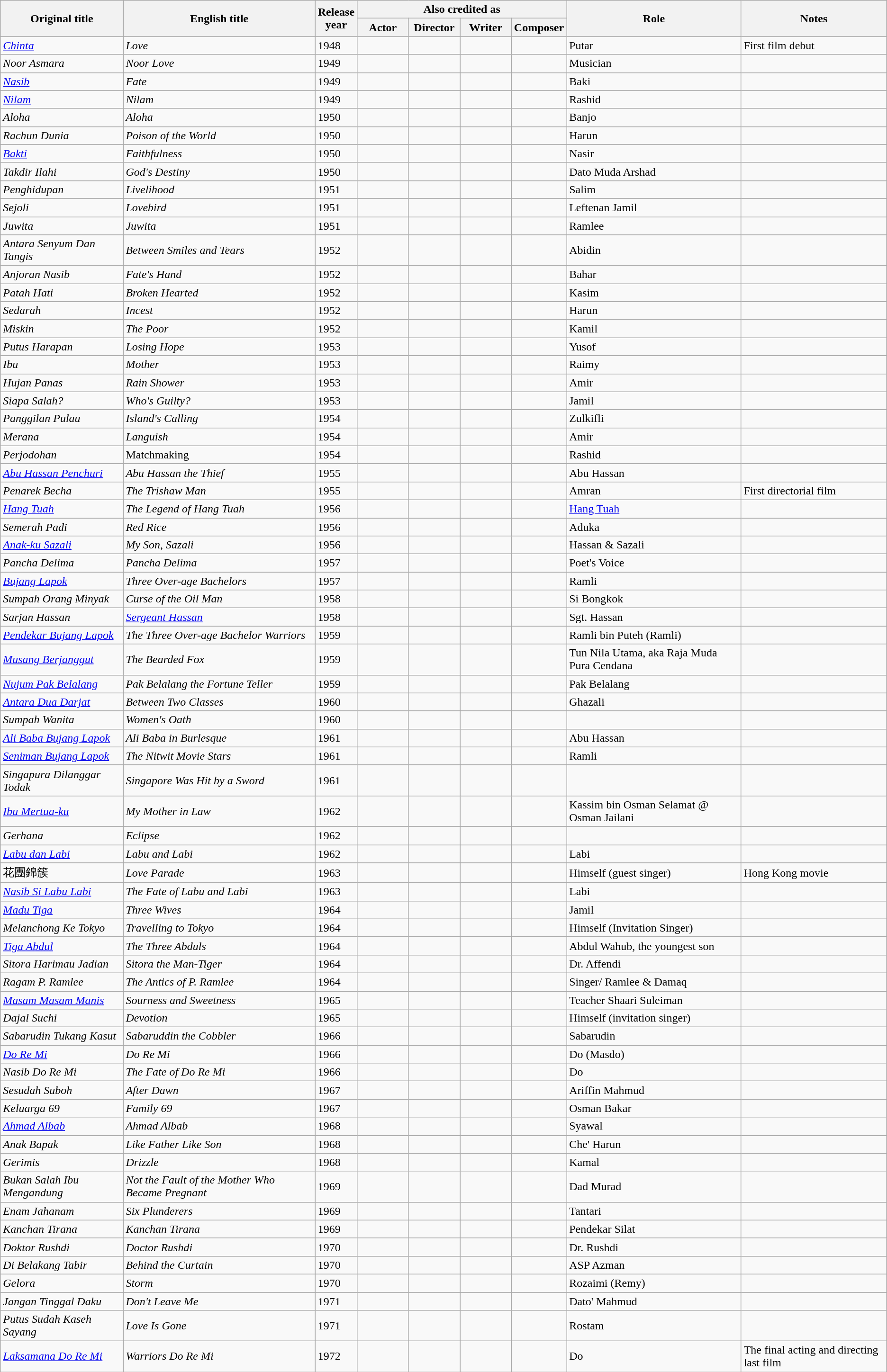<table class="wikitable sortable">
<tr>
<th rowspan=2>Original title</th>
<th rowspan=2>English title</th>
<th rowspan=2>Release<br>year</th>
<th colspan=4>Also credited as</th>
<th rowspan=2>Role</th>
<th rowspan=2>Notes</th>
</tr>
<tr>
<th width=65>Actor</th>
<th width=65>Director</th>
<th width=65>Writer</th>
<th width=65>Composer</th>
</tr>
<tr>
<td><em><a href='#'>Chinta</a></em></td>
<td><em>Love</em></td>
<td>1948</td>
<td></td>
<td></td>
<td></td>
<td></td>
<td>Putar</td>
<td>First film debut</td>
</tr>
<tr>
<td><em>Noor Asmara</em></td>
<td><em>Noor Love</em></td>
<td>1949</td>
<td></td>
<td></td>
<td></td>
<td></td>
<td>Musician</td>
<td></td>
</tr>
<tr>
<td><em><a href='#'>Nasib</a></em></td>
<td><em>Fate</em></td>
<td>1949</td>
<td></td>
<td></td>
<td></td>
<td></td>
<td>Baki</td>
<td></td>
</tr>
<tr>
<td><em><a href='#'>Nilam</a></em></td>
<td><em>Nilam</em></td>
<td>1949</td>
<td></td>
<td></td>
<td></td>
<td></td>
<td>Rashid</td>
<td></td>
</tr>
<tr>
<td><em>Aloha</em></td>
<td><em>Aloha</em></td>
<td>1950</td>
<td></td>
<td></td>
<td></td>
<td></td>
<td>Banjo</td>
<td></td>
</tr>
<tr>
<td><em>Rachun Dunia</em></td>
<td><em>Poison of the World</em></td>
<td>1950</td>
<td></td>
<td></td>
<td></td>
<td></td>
<td>Harun</td>
<td></td>
</tr>
<tr>
<td><em><a href='#'>Bakti</a></em></td>
<td><em>Faithfulness</em></td>
<td>1950</td>
<td></td>
<td></td>
<td></td>
<td></td>
<td>Nasir</td>
<td></td>
</tr>
<tr>
<td><em>Takdir Ilahi</em></td>
<td><em>God's Destiny</em></td>
<td>1950</td>
<td></td>
<td></td>
<td></td>
<td></td>
<td>Dato Muda Arshad</td>
<td></td>
</tr>
<tr>
<td><em>Penghidupan</em></td>
<td><em>Livelihood</em></td>
<td>1951</td>
<td></td>
<td></td>
<td></td>
<td></td>
<td>Salim</td>
<td></td>
</tr>
<tr>
<td><em>Sejoli</em></td>
<td><em>Lovebird</em></td>
<td>1951</td>
<td></td>
<td></td>
<td></td>
<td></td>
<td>Leftenan Jamil</td>
<td></td>
</tr>
<tr>
<td><em>Juwita</em></td>
<td><em>Juwita</em></td>
<td>1951</td>
<td></td>
<td></td>
<td></td>
<td></td>
<td>Ramlee</td>
<td></td>
</tr>
<tr>
<td><em>Antara Senyum Dan Tangis</em></td>
<td><em>Between Smiles and Tears</em></td>
<td>1952</td>
<td></td>
<td></td>
<td></td>
<td></td>
<td>Abidin</td>
<td></td>
</tr>
<tr>
<td><em>Anjoran Nasib</em></td>
<td><em>Fate's Hand</em></td>
<td>1952</td>
<td></td>
<td></td>
<td></td>
<td></td>
<td>Bahar</td>
<td></td>
</tr>
<tr>
<td><em>Patah Hati</em></td>
<td><em>Broken Hearted</em></td>
<td>1952</td>
<td></td>
<td></td>
<td></td>
<td></td>
<td>Kasim</td>
<td></td>
</tr>
<tr>
<td><em>Sedarah</em></td>
<td><em>Incest</em></td>
<td>1952</td>
<td></td>
<td></td>
<td></td>
<td></td>
<td>Harun</td>
<td></td>
</tr>
<tr>
<td><em>Miskin</em></td>
<td><em>The Poor</em></td>
<td>1952</td>
<td></td>
<td></td>
<td></td>
<td></td>
<td>Kamil</td>
<td></td>
</tr>
<tr>
<td><em>Putus Harapan</em></td>
<td><em>Losing Hope</em></td>
<td>1953</td>
<td></td>
<td></td>
<td></td>
<td></td>
<td>Yusof</td>
<td></td>
</tr>
<tr>
<td><em>Ibu</em></td>
<td><em>Mother</em></td>
<td>1953</td>
<td></td>
<td></td>
<td></td>
<td></td>
<td>Raimy</td>
<td></td>
</tr>
<tr>
<td><em>Hujan Panas</em></td>
<td><em>Rain Shower</em></td>
<td>1953</td>
<td></td>
<td></td>
<td></td>
<td></td>
<td>Amir</td>
<td></td>
</tr>
<tr>
<td><em>Siapa Salah?</em></td>
<td><em>Who's Guilty?</em></td>
<td>1953</td>
<td></td>
<td></td>
<td></td>
<td></td>
<td>Jamil</td>
<td></td>
</tr>
<tr>
<td><em>Panggilan Pulau</em></td>
<td><em>Island's Calling</em></td>
<td>1954</td>
<td></td>
<td></td>
<td></td>
<td></td>
<td>Zulkifli</td>
<td></td>
</tr>
<tr>
<td><em>Merana</em></td>
<td><em>Languish</em></td>
<td>1954</td>
<td></td>
<td></td>
<td></td>
<td></td>
<td>Amir</td>
<td></td>
</tr>
<tr>
<td><em>Perjodohan</em></td>
<td>Matchmaking</td>
<td>1954</td>
<td></td>
<td></td>
<td></td>
<td></td>
<td>Rashid</td>
<td></td>
</tr>
<tr>
<td><em><a href='#'>Abu Hassan Penchuri</a></em></td>
<td><em>Abu Hassan the Thief</em></td>
<td>1955</td>
<td></td>
<td></td>
<td></td>
<td></td>
<td>Abu Hassan</td>
<td></td>
</tr>
<tr>
<td><em>Penarek Becha</em></td>
<td><em>The Trishaw Man</em></td>
<td>1955</td>
<td></td>
<td></td>
<td></td>
<td></td>
<td>Amran</td>
<td>First directorial film</td>
</tr>
<tr>
<td><em><a href='#'>Hang Tuah</a></em></td>
<td><em>The Legend of Hang Tuah</em></td>
<td>1956</td>
<td></td>
<td></td>
<td></td>
<td></td>
<td><a href='#'>Hang Tuah</a></td>
<td></td>
</tr>
<tr>
<td><em>Semerah Padi</em></td>
<td><em>Red Rice</em></td>
<td>1956</td>
<td></td>
<td></td>
<td></td>
<td></td>
<td>Aduka</td>
<td></td>
</tr>
<tr>
<td><em><a href='#'>Anak-ku Sazali</a></em></td>
<td><em>My Son, Sazali</em></td>
<td>1956</td>
<td></td>
<td></td>
<td></td>
<td></td>
<td>Hassan & Sazali</td>
<td></td>
</tr>
<tr>
<td><em>Pancha Delima</em></td>
<td><em>Pancha Delima</em></td>
<td>1957</td>
<td></td>
<td></td>
<td></td>
<td></td>
<td>Poet's  Voice</td>
<td></td>
</tr>
<tr>
<td><em><a href='#'>Bujang Lapok</a></em></td>
<td><em>Three Over-age Bachelors</em></td>
<td>1957</td>
<td></td>
<td></td>
<td></td>
<td></td>
<td>Ramli</td>
<td></td>
</tr>
<tr>
<td><em>Sumpah Orang Minyak</em></td>
<td><em>Curse of the Oil Man</em></td>
<td>1958</td>
<td></td>
<td></td>
<td></td>
<td></td>
<td>Si Bongkok</td>
<td></td>
</tr>
<tr>
<td><em>Sarjan Hassan</em></td>
<td><em><a href='#'>Sergeant Hassan</a></em></td>
<td>1958</td>
<td></td>
<td></td>
<td></td>
<td></td>
<td>Sgt. Hassan</td>
<td></td>
</tr>
<tr>
<td><em><a href='#'>Pendekar Bujang Lapok</a></em></td>
<td><em>The Three Over-age Bachelor Warriors</em></td>
<td>1959</td>
<td></td>
<td></td>
<td></td>
<td></td>
<td>Ramli bin Puteh (Ramli)</td>
<td></td>
</tr>
<tr>
<td><em><a href='#'>Musang Berjanggut</a></em></td>
<td><em>The Bearded Fox</em></td>
<td>1959</td>
<td></td>
<td></td>
<td></td>
<td></td>
<td>Tun Nila Utama, aka Raja Muda Pura Cendana</td>
<td></td>
</tr>
<tr>
<td><em><a href='#'>Nujum Pak Belalang</a></em></td>
<td><em>Pak Belalang the Fortune Teller</em></td>
<td>1959</td>
<td></td>
<td></td>
<td></td>
<td></td>
<td>Pak Belalang</td>
<td></td>
</tr>
<tr>
<td><em><a href='#'>Antara Dua Darjat</a></em></td>
<td><em>Between Two Classes</em></td>
<td>1960</td>
<td></td>
<td></td>
<td></td>
<td></td>
<td>Ghazali</td>
<td></td>
</tr>
<tr>
<td><em>Sumpah Wanita</em></td>
<td><em>Women's Oath</em></td>
<td>1960</td>
<td></td>
<td></td>
<td></td>
<td></td>
<td></td>
<td></td>
</tr>
<tr>
<td><em><a href='#'>Ali Baba Bujang Lapok</a></em></td>
<td><em>Ali Baba in Burlesque</em></td>
<td>1961</td>
<td></td>
<td></td>
<td></td>
<td></td>
<td>Abu Hassan</td>
<td></td>
</tr>
<tr>
<td><em><a href='#'>Seniman Bujang Lapok</a></em></td>
<td><em>The Nitwit Movie Stars</em></td>
<td>1961</td>
<td></td>
<td></td>
<td></td>
<td></td>
<td>Ramli</td>
<td></td>
</tr>
<tr>
<td><em>Singapura Dilanggar Todak</em></td>
<td><em>Singapore Was Hit by a Sword</em></td>
<td>1961</td>
<td></td>
<td></td>
<td></td>
<td></td>
<td></td>
<td></td>
</tr>
<tr>
<td><em><a href='#'>Ibu Mertua-ku</a></em></td>
<td><em>My Mother in Law</em></td>
<td>1962</td>
<td></td>
<td></td>
<td></td>
<td></td>
<td>Kassim bin Osman Selamat @ Osman Jailani</td>
<td></td>
</tr>
<tr>
<td><em>Gerhana</em></td>
<td><em>Eclipse</em></td>
<td>1962</td>
<td></td>
<td></td>
<td></td>
<td></td>
<td></td>
<td></td>
</tr>
<tr>
<td><em><a href='#'>Labu dan Labi</a></em></td>
<td><em>Labu and Labi</em></td>
<td>1962</td>
<td></td>
<td></td>
<td></td>
<td></td>
<td>Labi</td>
<td></td>
</tr>
<tr>
<td>花團錦簇</td>
<td><em>Love Parade</em></td>
<td>1963</td>
<td></td>
<td></td>
<td></td>
<td></td>
<td>Himself (guest singer)</td>
<td>Hong Kong movie</td>
</tr>
<tr>
<td><em><a href='#'>Nasib Si Labu Labi</a></em></td>
<td><em>The Fate of Labu and Labi</em></td>
<td>1963</td>
<td></td>
<td></td>
<td></td>
<td></td>
<td>Labi</td>
<td></td>
</tr>
<tr>
<td><em><a href='#'>Madu Tiga</a></em></td>
<td><em>Three Wives</em></td>
<td>1964</td>
<td></td>
<td></td>
<td></td>
<td></td>
<td>Jamil</td>
<td></td>
</tr>
<tr>
<td><em>Melanchong Ke Tokyo</em></td>
<td><em>Travelling to Tokyo</em></td>
<td>1964</td>
<td></td>
<td></td>
<td></td>
<td></td>
<td>Himself (Invitation Singer)</td>
<td></td>
</tr>
<tr>
<td><em><a href='#'>Tiga Abdul</a></em></td>
<td><em>The Three Abduls</em></td>
<td>1964</td>
<td></td>
<td></td>
<td></td>
<td></td>
<td>Abdul Wahub, the youngest son</td>
<td></td>
</tr>
<tr>
<td><em>Sitora Harimau Jadian</em></td>
<td><em>Sitora the Man-Tiger</em></td>
<td>1964</td>
<td></td>
<td></td>
<td></td>
<td></td>
<td>Dr. Affendi</td>
<td></td>
</tr>
<tr>
<td><em>Ragam P. Ramlee</em></td>
<td><em>The Antics of P. Ramlee</em></td>
<td>1964</td>
<td></td>
<td></td>
<td></td>
<td></td>
<td>Singer/ Ramlee & Damaq</td>
<td></td>
</tr>
<tr>
<td><em><a href='#'>Masam Masam Manis</a></em></td>
<td><em>Sourness and Sweetness</em></td>
<td>1965</td>
<td></td>
<td></td>
<td></td>
<td></td>
<td>Teacher Shaari Suleiman</td>
<td></td>
</tr>
<tr>
<td><em>Dajal Suchi</em></td>
<td><em>Devotion</em></td>
<td>1965</td>
<td></td>
<td></td>
<td></td>
<td></td>
<td>Himself (invitation singer)</td>
<td></td>
</tr>
<tr>
<td><em>Sabarudin Tukang Kasut</em></td>
<td><em>Sabaruddin the Cobbler</em></td>
<td>1966</td>
<td></td>
<td></td>
<td></td>
<td></td>
<td>Sabarudin</td>
<td></td>
</tr>
<tr>
<td><em><a href='#'>Do Re Mi</a></em></td>
<td><em>Do Re Mi</em></td>
<td>1966</td>
<td></td>
<td></td>
<td></td>
<td></td>
<td>Do (Masdo)</td>
<td></td>
</tr>
<tr>
<td><em>Nasib Do Re Mi</em></td>
<td><em>The Fate of Do Re Mi</em></td>
<td>1966</td>
<td></td>
<td></td>
<td></td>
<td></td>
<td>Do</td>
<td></td>
</tr>
<tr>
<td><em>Sesudah Suboh</em></td>
<td><em>After Dawn</em></td>
<td>1967</td>
<td></td>
<td></td>
<td></td>
<td></td>
<td>Ariffin Mahmud</td>
<td></td>
</tr>
<tr>
<td><em>Keluarga 69</em></td>
<td><em>Family 69</em></td>
<td>1967</td>
<td></td>
<td></td>
<td></td>
<td></td>
<td>Osman Bakar</td>
<td></td>
</tr>
<tr>
<td><em><a href='#'>Ahmad Albab</a></em></td>
<td><em>Ahmad Albab</em></td>
<td>1968</td>
<td></td>
<td></td>
<td></td>
<td></td>
<td>Syawal</td>
<td></td>
</tr>
<tr>
<td><em>Anak Bapak</em></td>
<td><em>Like Father Like Son</em></td>
<td>1968</td>
<td></td>
<td></td>
<td></td>
<td></td>
<td>Che' Harun</td>
<td></td>
</tr>
<tr>
<td><em>Gerimis</em></td>
<td><em>Drizzle</em></td>
<td>1968</td>
<td></td>
<td></td>
<td></td>
<td></td>
<td>Kamal</td>
<td></td>
</tr>
<tr>
<td><em>Bukan Salah Ibu Mengandung</em></td>
<td><em>Not the Fault of the Mother Who Became Pregnant</em></td>
<td>1969</td>
<td></td>
<td></td>
<td></td>
<td></td>
<td>Dad Murad</td>
<td></td>
</tr>
<tr>
<td><em>Enam Jahanam</em></td>
<td><em>Six Plunderers</em></td>
<td>1969</td>
<td></td>
<td></td>
<td></td>
<td></td>
<td>Tantari</td>
<td></td>
</tr>
<tr>
<td><em>Kanchan Tirana</em></td>
<td><em>Kanchan Tirana</em></td>
<td>1969</td>
<td></td>
<td></td>
<td></td>
<td></td>
<td>Pendekar Silat</td>
<td></td>
</tr>
<tr>
<td><em>Doktor Rushdi</em></td>
<td><em>Doctor Rushdi</em></td>
<td>1970</td>
<td></td>
<td></td>
<td></td>
<td></td>
<td>Dr. Rushdi</td>
<td></td>
</tr>
<tr>
<td><em>Di Belakang Tabir</em></td>
<td><em>Behind the Curtain</em></td>
<td>1970</td>
<td></td>
<td></td>
<td></td>
<td></td>
<td>ASP Azman</td>
<td></td>
</tr>
<tr>
<td><em>Gelora</em></td>
<td><em>Storm</em></td>
<td>1970</td>
<td></td>
<td></td>
<td></td>
<td></td>
<td>Rozaimi (Remy)</td>
<td></td>
</tr>
<tr>
<td><em>Jangan Tinggal Daku</em></td>
<td><em>Don't Leave Me</em></td>
<td>1971</td>
<td></td>
<td></td>
<td></td>
<td></td>
<td>Dato' Mahmud</td>
<td></td>
</tr>
<tr>
<td><em>Putus Sudah Kaseh Sayang</em></td>
<td><em>Love Is Gone</em></td>
<td>1971</td>
<td></td>
<td></td>
<td></td>
<td></td>
<td>Rostam</td>
<td></td>
</tr>
<tr>
<td><em><a href='#'>Laksamana Do Re Mi</a></em></td>
<td><em>Warriors Do Re Mi</em></td>
<td>1972</td>
<td></td>
<td></td>
<td></td>
<td></td>
<td>Do</td>
<td>The final acting and directing last film</td>
</tr>
</table>
